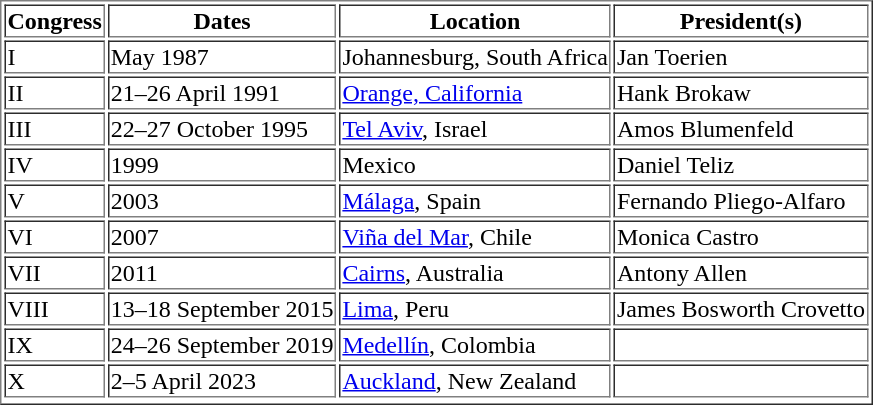<table border=1>
<tr>
<th>Congress</th>
<th>Dates</th>
<th>Location</th>
<th>President(s)</th>
</tr>
<tr>
<td>I</td>
<td>May 1987</td>
<td>Johannesburg, South Africa</td>
<td>Jan Toerien</td>
</tr>
<tr>
<td>II</td>
<td>21–26 April 1991</td>
<td><a href='#'>Orange, California</a></td>
<td>Hank Brokaw</td>
</tr>
<tr>
<td>III</td>
<td>22–27 October 1995</td>
<td><a href='#'>Tel Aviv</a>, Israel</td>
<td>Amos Blumenfeld</td>
</tr>
<tr>
<td>IV</td>
<td>1999</td>
<td>Mexico</td>
<td>Daniel Teliz</td>
</tr>
<tr>
<td>V</td>
<td>2003</td>
<td><a href='#'>Málaga</a>, Spain</td>
<td>Fernando Pliego-Alfaro</td>
</tr>
<tr>
<td>VI</td>
<td>2007</td>
<td><a href='#'>Viña del Mar</a>, Chile</td>
<td>Monica Castro</td>
</tr>
<tr>
<td>VII</td>
<td>2011</td>
<td><a href='#'>Cairns</a>, Australia</td>
<td>Antony Allen</td>
</tr>
<tr>
<td>VIII</td>
<td>13–18 September 2015</td>
<td><a href='#'>Lima</a>, Peru</td>
<td>James Bosworth Crovetto</td>
</tr>
<tr>
<td>IX</td>
<td>24–26 September 2019</td>
<td><a href='#'>Medellín</a>, Colombia</td>
<td></td>
</tr>
<tr>
<td>X</td>
<td>2–5 April 2023</td>
<td><a href='#'>Auckland</a>, New Zealand</td>
<td></td>
</tr>
<tr>
</tr>
</table>
